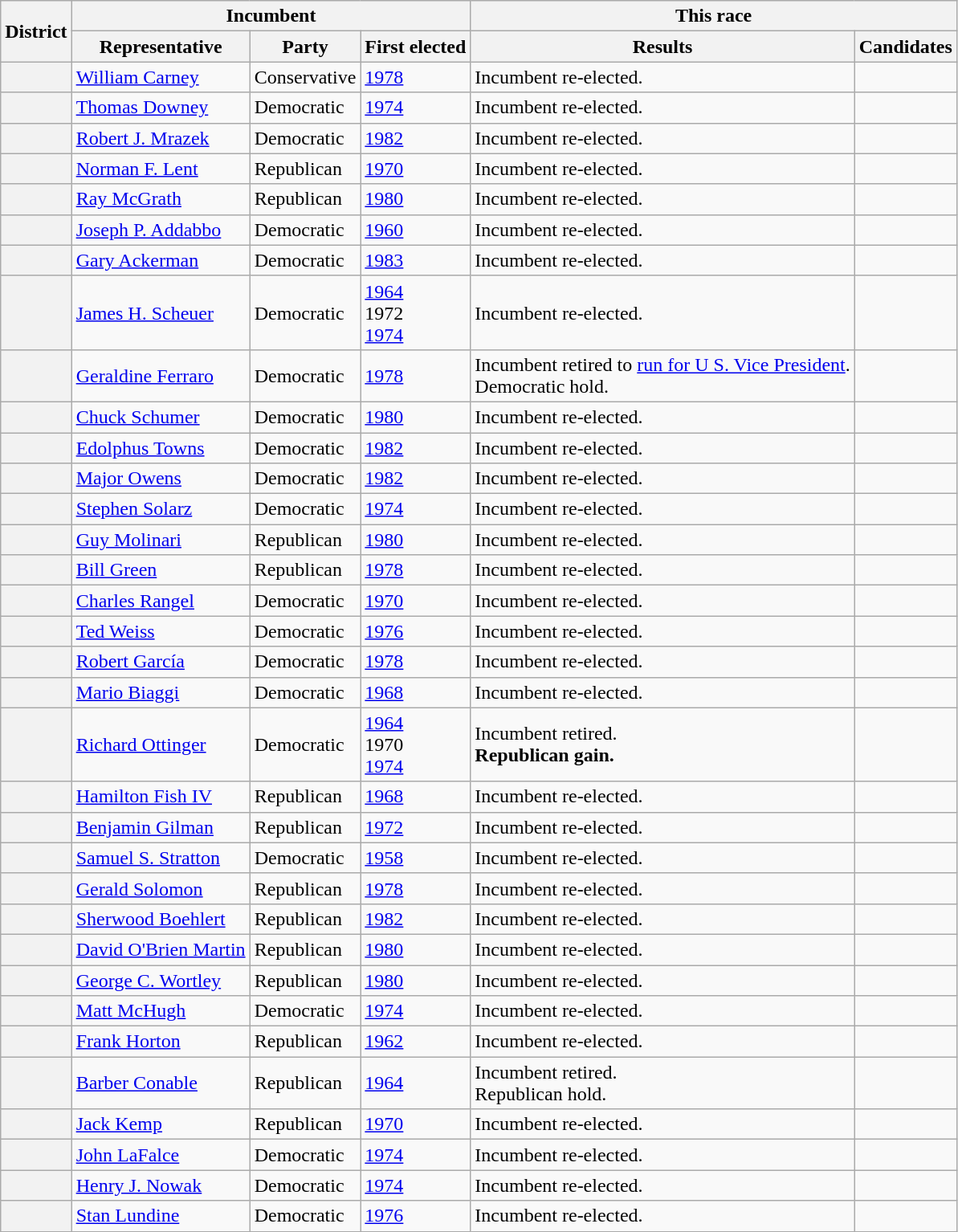<table class=wikitable>
<tr>
<th rowspan=2>District</th>
<th colspan=3>Incumbent</th>
<th colspan=2>This race</th>
</tr>
<tr>
<th>Representative</th>
<th>Party</th>
<th>First elected</th>
<th>Results</th>
<th>Candidates</th>
</tr>
<tr>
<th></th>
<td><a href='#'>William Carney</a></td>
<td>Conservative</td>
<td><a href='#'>1978</a></td>
<td>Incumbent re-elected.</td>
<td nowrap></td>
</tr>
<tr>
<th></th>
<td><a href='#'>Thomas Downey</a></td>
<td>Democratic</td>
<td><a href='#'>1974</a></td>
<td>Incumbent re-elected.</td>
<td nowrap></td>
</tr>
<tr>
<th></th>
<td><a href='#'>Robert J. Mrazek</a></td>
<td>Democratic</td>
<td><a href='#'>1982</a></td>
<td>Incumbent re-elected.</td>
<td nowrap></td>
</tr>
<tr>
<th></th>
<td><a href='#'>Norman F. Lent</a></td>
<td>Republican</td>
<td><a href='#'>1970</a></td>
<td>Incumbent re-elected.</td>
<td nowrap></td>
</tr>
<tr>
<th></th>
<td><a href='#'>Ray McGrath</a></td>
<td>Republican</td>
<td><a href='#'>1980</a></td>
<td>Incumbent re-elected.</td>
<td nowrap></td>
</tr>
<tr>
<th></th>
<td><a href='#'>Joseph P. Addabbo</a></td>
<td>Democratic</td>
<td><a href='#'>1960</a></td>
<td>Incumbent re-elected.</td>
<td nowrap></td>
</tr>
<tr>
<th></th>
<td><a href='#'>Gary Ackerman</a></td>
<td>Democratic</td>
<td><a href='#'>1983</a></td>
<td>Incumbent re-elected.</td>
<td nowrap></td>
</tr>
<tr>
<th></th>
<td><a href='#'>James H. Scheuer</a></td>
<td>Democratic</td>
<td><a href='#'>1964</a><br>1972 <br><a href='#'>1974</a></td>
<td>Incumbent re-elected.</td>
<td nowrap></td>
</tr>
<tr>
<th></th>
<td><a href='#'>Geraldine Ferraro</a></td>
<td>Democratic</td>
<td><a href='#'>1978</a></td>
<td>Incumbent retired to <a href='#'>run for U S. Vice President</a>.<br>Democratic hold.</td>
<td nowrap></td>
</tr>
<tr>
<th></th>
<td><a href='#'>Chuck Schumer</a></td>
<td>Democratic</td>
<td><a href='#'>1980</a></td>
<td>Incumbent re-elected.</td>
<td nowrap></td>
</tr>
<tr>
<th></th>
<td><a href='#'>Edolphus Towns</a></td>
<td>Democratic</td>
<td><a href='#'>1982</a></td>
<td>Incumbent re-elected.</td>
<td nowrap></td>
</tr>
<tr>
<th></th>
<td><a href='#'>Major Owens</a></td>
<td>Democratic</td>
<td><a href='#'>1982</a></td>
<td>Incumbent re-elected.</td>
<td nowrap></td>
</tr>
<tr>
<th></th>
<td><a href='#'>Stephen Solarz</a></td>
<td>Democratic</td>
<td><a href='#'>1974</a></td>
<td>Incumbent re-elected.</td>
<td nowrap></td>
</tr>
<tr>
<th></th>
<td><a href='#'>Guy Molinari</a></td>
<td>Republican</td>
<td><a href='#'>1980</a></td>
<td>Incumbent re-elected.</td>
<td nowrap></td>
</tr>
<tr>
<th></th>
<td><a href='#'>Bill Green</a></td>
<td>Republican</td>
<td><a href='#'>1978</a></td>
<td>Incumbent re-elected.</td>
<td nowrap></td>
</tr>
<tr>
<th></th>
<td><a href='#'>Charles Rangel</a></td>
<td>Democratic</td>
<td><a href='#'>1970</a></td>
<td>Incumbent re-elected.</td>
<td nowrap></td>
</tr>
<tr>
<th></th>
<td><a href='#'>Ted Weiss</a></td>
<td>Democratic</td>
<td><a href='#'>1976</a></td>
<td>Incumbent re-elected.</td>
<td nowrap></td>
</tr>
<tr>
<th></th>
<td><a href='#'>Robert García</a></td>
<td>Democratic</td>
<td><a href='#'>1978</a></td>
<td>Incumbent re-elected.</td>
<td nowrap></td>
</tr>
<tr>
<th></th>
<td><a href='#'>Mario Biaggi</a></td>
<td>Democratic</td>
<td><a href='#'>1968</a></td>
<td>Incumbent re-elected.</td>
<td nowrap></td>
</tr>
<tr>
<th></th>
<td><a href='#'>Richard Ottinger</a></td>
<td>Democratic</td>
<td><a href='#'>1964</a><br>1970 <br><a href='#'>1974</a></td>
<td>Incumbent retired.<br><strong>Republican gain.</strong></td>
<td nowrap></td>
</tr>
<tr>
<th></th>
<td><a href='#'>Hamilton Fish IV</a></td>
<td>Republican</td>
<td><a href='#'>1968</a></td>
<td>Incumbent re-elected.</td>
<td nowrap></td>
</tr>
<tr>
<th></th>
<td><a href='#'>Benjamin Gilman</a></td>
<td>Republican</td>
<td><a href='#'>1972</a></td>
<td>Incumbent re-elected.</td>
<td nowrap></td>
</tr>
<tr>
<th></th>
<td><a href='#'>Samuel S. Stratton</a></td>
<td>Democratic</td>
<td><a href='#'>1958</a></td>
<td>Incumbent re-elected.</td>
<td nowrap></td>
</tr>
<tr>
<th></th>
<td><a href='#'>Gerald Solomon</a></td>
<td>Republican</td>
<td><a href='#'>1978</a></td>
<td>Incumbent re-elected.</td>
<td nowrap></td>
</tr>
<tr>
<th></th>
<td><a href='#'>Sherwood Boehlert</a></td>
<td>Republican</td>
<td><a href='#'>1982</a></td>
<td>Incumbent re-elected.</td>
<td nowrap></td>
</tr>
<tr>
<th></th>
<td><a href='#'>David O'Brien Martin</a></td>
<td>Republican</td>
<td><a href='#'>1980</a></td>
<td>Incumbent re-elected.</td>
<td nowrap></td>
</tr>
<tr>
<th></th>
<td><a href='#'>George C. Wortley</a></td>
<td>Republican</td>
<td><a href='#'>1980</a></td>
<td>Incumbent re-elected.</td>
<td nowrap></td>
</tr>
<tr>
<th></th>
<td><a href='#'>Matt McHugh</a></td>
<td>Democratic</td>
<td><a href='#'>1974</a></td>
<td>Incumbent re-elected.</td>
<td nowrap></td>
</tr>
<tr>
<th></th>
<td><a href='#'>Frank Horton</a></td>
<td>Republican</td>
<td><a href='#'>1962</a></td>
<td>Incumbent re-elected.</td>
<td nowrap></td>
</tr>
<tr>
<th></th>
<td><a href='#'>Barber Conable</a></td>
<td>Republican</td>
<td><a href='#'>1964</a></td>
<td>Incumbent retired.<br>Republican hold.</td>
<td nowrap></td>
</tr>
<tr>
<th></th>
<td><a href='#'>Jack Kemp</a></td>
<td>Republican</td>
<td><a href='#'>1970</a></td>
<td>Incumbent re-elected.</td>
<td nowrap></td>
</tr>
<tr>
<th></th>
<td><a href='#'>John LaFalce</a></td>
<td>Democratic</td>
<td><a href='#'>1974</a></td>
<td>Incumbent re-elected.</td>
<td nowrap></td>
</tr>
<tr>
<th></th>
<td><a href='#'>Henry J. Nowak</a></td>
<td>Democratic</td>
<td><a href='#'>1974</a></td>
<td>Incumbent re-elected.</td>
<td nowrap></td>
</tr>
<tr>
<th></th>
<td><a href='#'>Stan Lundine</a></td>
<td>Democratic</td>
<td><a href='#'>1976</a></td>
<td>Incumbent re-elected.</td>
<td nowrap></td>
</tr>
</table>
